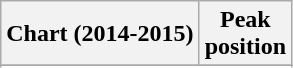<table class="wikitable sortable plainrowheaders" style="text-align:center">
<tr>
<th scope="col">Chart (2014-2015)</th>
<th scope="col">Peak<br>position</th>
</tr>
<tr>
</tr>
<tr>
</tr>
</table>
